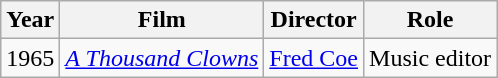<table class="wikitable">
<tr>
<th>Year</th>
<th>Film</th>
<th>Director</th>
<th>Role</th>
</tr>
<tr>
<td>1965</td>
<td><em><a href='#'>A Thousand Clowns</a></em></td>
<td><a href='#'>Fred Coe</a></td>
<td>Music editor</td>
</tr>
</table>
